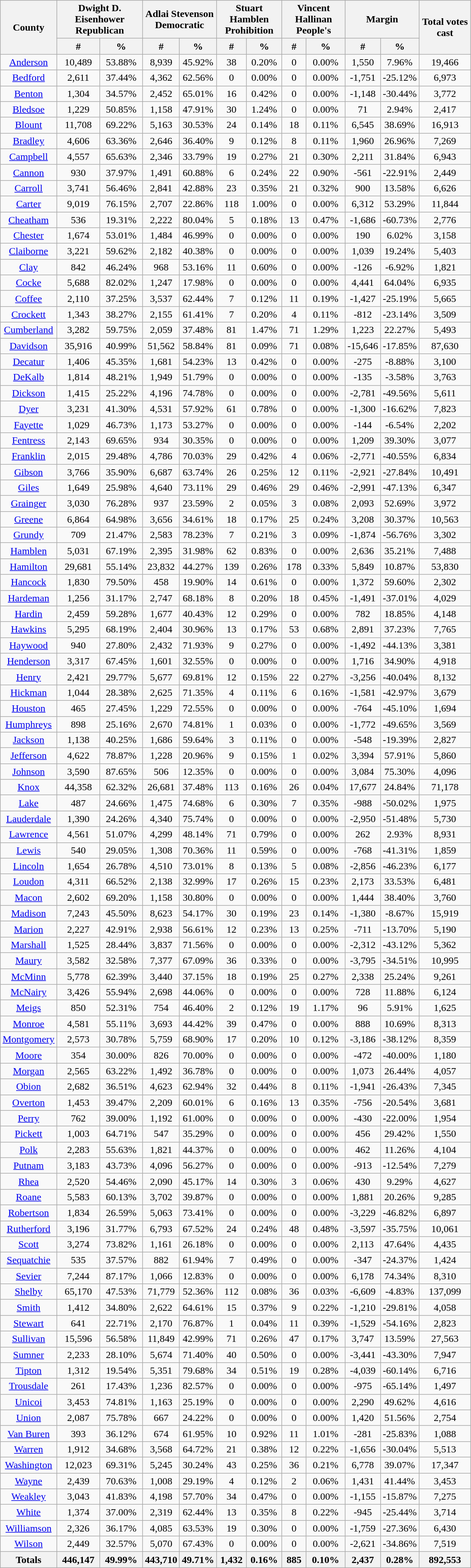<table width="60%" class="wikitable sortable">
<tr>
<th rowspan="2" style="text-align:center;">County</th>
<th colspan="2" style="text-align:center;">Dwight D. Eisenhower<br>Republican</th>
<th colspan="2" style="text-align:center;">Adlai Stevenson<br>Democratic</th>
<th colspan="2" style="text-align:center;">Stuart Hamblen<br>Prohibition</th>
<th colspan="2" style="text-align:center;">Vincent Hallinan<br>People's</th>
<th colspan="2" style="text-align:center;">Margin</th>
<th rowspan="2" style="text-align:center;">Total votes cast</th>
</tr>
<tr>
<th style="text-align:center;" data-sort-type="number">#</th>
<th style="text-align:center;" data-sort-type="number">%</th>
<th style="text-align:center;" data-sort-type="number">#</th>
<th style="text-align:center;" data-sort-type="number">%</th>
<th style="text-align:center;" data-sort-type="number">#</th>
<th style="text-align:center;" data-sort-type="number">%</th>
<th style="text-align:center;" data-sort-type="number">#</th>
<th style="text-align:center;" data-sort-type="number">%</th>
<th style="text-align:center;" data-sort-type="number">#</th>
<th style="text-align:center;" data-sort-type="number">%</th>
</tr>
<tr style="text-align:center;">
<td><a href='#'>Anderson</a></td>
<td>10,489</td>
<td>53.88%</td>
<td>8,939</td>
<td>45.92%</td>
<td>38</td>
<td>0.20%</td>
<td>0</td>
<td>0.00%</td>
<td>1,550</td>
<td>7.96%</td>
<td>19,466</td>
</tr>
<tr style="text-align:center;">
<td><a href='#'>Bedford</a></td>
<td>2,611</td>
<td>37.44%</td>
<td>4,362</td>
<td>62.56%</td>
<td>0</td>
<td>0.00%</td>
<td>0</td>
<td>0.00%</td>
<td>-1,751</td>
<td>-25.12%</td>
<td>6,973</td>
</tr>
<tr style="text-align:center;">
<td><a href='#'>Benton</a></td>
<td>1,304</td>
<td>34.57%</td>
<td>2,452</td>
<td>65.01%</td>
<td>16</td>
<td>0.42%</td>
<td>0</td>
<td>0.00%</td>
<td>-1,148</td>
<td>-30.44%</td>
<td>3,772</td>
</tr>
<tr style="text-align:center;">
<td><a href='#'>Bledsoe</a></td>
<td>1,229</td>
<td>50.85%</td>
<td>1,158</td>
<td>47.91%</td>
<td>30</td>
<td>1.24%</td>
<td>0</td>
<td>0.00%</td>
<td>71</td>
<td>2.94%</td>
<td>2,417</td>
</tr>
<tr style="text-align:center;">
<td><a href='#'>Blount</a></td>
<td>11,708</td>
<td>69.22%</td>
<td>5,163</td>
<td>30.53%</td>
<td>24</td>
<td>0.14%</td>
<td>18</td>
<td>0.11%</td>
<td>6,545</td>
<td>38.69%</td>
<td>16,913</td>
</tr>
<tr style="text-align:center;">
<td><a href='#'>Bradley</a></td>
<td>4,606</td>
<td>63.36%</td>
<td>2,646</td>
<td>36.40%</td>
<td>9</td>
<td>0.12%</td>
<td>8</td>
<td>0.11%</td>
<td>1,960</td>
<td>26.96%</td>
<td>7,269</td>
</tr>
<tr style="text-align:center;">
<td><a href='#'>Campbell</a></td>
<td>4,557</td>
<td>65.63%</td>
<td>2,346</td>
<td>33.79%</td>
<td>19</td>
<td>0.27%</td>
<td>21</td>
<td>0.30%</td>
<td>2,211</td>
<td>31.84%</td>
<td>6,943</td>
</tr>
<tr style="text-align:center;">
<td><a href='#'>Cannon</a></td>
<td>930</td>
<td>37.97%</td>
<td>1,491</td>
<td>60.88%</td>
<td>6</td>
<td>0.24%</td>
<td>22</td>
<td>0.90%</td>
<td>-561</td>
<td>-22.91%</td>
<td>2,449</td>
</tr>
<tr style="text-align:center;">
<td><a href='#'>Carroll</a></td>
<td>3,741</td>
<td>56.46%</td>
<td>2,841</td>
<td>42.88%</td>
<td>23</td>
<td>0.35%</td>
<td>21</td>
<td>0.32%</td>
<td>900</td>
<td>13.58%</td>
<td>6,626</td>
</tr>
<tr style="text-align:center;">
<td><a href='#'>Carter</a></td>
<td>9,019</td>
<td>76.15%</td>
<td>2,707</td>
<td>22.86%</td>
<td>118</td>
<td>1.00%</td>
<td>0</td>
<td>0.00%</td>
<td>6,312</td>
<td>53.29%</td>
<td>11,844</td>
</tr>
<tr style="text-align:center;">
<td><a href='#'>Cheatham</a></td>
<td>536</td>
<td>19.31%</td>
<td>2,222</td>
<td>80.04%</td>
<td>5</td>
<td>0.18%</td>
<td>13</td>
<td>0.47%</td>
<td>-1,686</td>
<td>-60.73%</td>
<td>2,776</td>
</tr>
<tr style="text-align:center;">
<td><a href='#'>Chester</a></td>
<td>1,674</td>
<td>53.01%</td>
<td>1,484</td>
<td>46.99%</td>
<td>0</td>
<td>0.00%</td>
<td>0</td>
<td>0.00%</td>
<td>190</td>
<td>6.02%</td>
<td>3,158</td>
</tr>
<tr style="text-align:center;">
<td><a href='#'>Claiborne</a></td>
<td>3,221</td>
<td>59.62%</td>
<td>2,182</td>
<td>40.38%</td>
<td>0</td>
<td>0.00%</td>
<td>0</td>
<td>0.00%</td>
<td>1,039</td>
<td>19.24%</td>
<td>5,403</td>
</tr>
<tr style="text-align:center;">
<td><a href='#'>Clay</a></td>
<td>842</td>
<td>46.24%</td>
<td>968</td>
<td>53.16%</td>
<td>11</td>
<td>0.60%</td>
<td>0</td>
<td>0.00%</td>
<td>-126</td>
<td>-6.92%</td>
<td>1,821</td>
</tr>
<tr style="text-align:center;">
<td><a href='#'>Cocke</a></td>
<td>5,688</td>
<td>82.02%</td>
<td>1,247</td>
<td>17.98%</td>
<td>0</td>
<td>0.00%</td>
<td>0</td>
<td>0.00%</td>
<td>4,441</td>
<td>64.04%</td>
<td>6,935</td>
</tr>
<tr style="text-align:center;">
<td><a href='#'>Coffee</a></td>
<td>2,110</td>
<td>37.25%</td>
<td>3,537</td>
<td>62.44%</td>
<td>7</td>
<td>0.12%</td>
<td>11</td>
<td>0.19%</td>
<td>-1,427</td>
<td>-25.19%</td>
<td>5,665</td>
</tr>
<tr style="text-align:center;">
<td><a href='#'>Crockett</a></td>
<td>1,343</td>
<td>38.27%</td>
<td>2,155</td>
<td>61.41%</td>
<td>7</td>
<td>0.20%</td>
<td>4</td>
<td>0.11%</td>
<td>-812</td>
<td>-23.14%</td>
<td>3,509</td>
</tr>
<tr style="text-align:center;">
<td><a href='#'>Cumberland</a></td>
<td>3,282</td>
<td>59.75%</td>
<td>2,059</td>
<td>37.48%</td>
<td>81</td>
<td>1.47%</td>
<td>71</td>
<td>1.29%</td>
<td>1,223</td>
<td>22.27%</td>
<td>5,493</td>
</tr>
<tr style="text-align:center;">
<td><a href='#'>Davidson</a></td>
<td>35,916</td>
<td>40.99%</td>
<td>51,562</td>
<td>58.84%</td>
<td>81</td>
<td>0.09%</td>
<td>71</td>
<td>0.08%</td>
<td>-15,646</td>
<td>-17.85%</td>
<td>87,630</td>
</tr>
<tr style="text-align:center;">
<td><a href='#'>Decatur</a></td>
<td>1,406</td>
<td>45.35%</td>
<td>1,681</td>
<td>54.23%</td>
<td>13</td>
<td>0.42%</td>
<td>0</td>
<td>0.00%</td>
<td>-275</td>
<td>-8.88%</td>
<td>3,100</td>
</tr>
<tr style="text-align:center;">
<td><a href='#'>DeKalb</a></td>
<td>1,814</td>
<td>48.21%</td>
<td>1,949</td>
<td>51.79%</td>
<td>0</td>
<td>0.00%</td>
<td>0</td>
<td>0.00%</td>
<td>-135</td>
<td>-3.58%</td>
<td>3,763</td>
</tr>
<tr style="text-align:center;">
<td><a href='#'>Dickson</a></td>
<td>1,415</td>
<td>25.22%</td>
<td>4,196</td>
<td>74.78%</td>
<td>0</td>
<td>0.00%</td>
<td>0</td>
<td>0.00%</td>
<td>-2,781</td>
<td>-49.56%</td>
<td>5,611</td>
</tr>
<tr style="text-align:center;">
<td><a href='#'>Dyer</a></td>
<td>3,231</td>
<td>41.30%</td>
<td>4,531</td>
<td>57.92%</td>
<td>61</td>
<td>0.78%</td>
<td>0</td>
<td>0.00%</td>
<td>-1,300</td>
<td>-16.62%</td>
<td>7,823</td>
</tr>
<tr style="text-align:center;">
<td><a href='#'>Fayette</a></td>
<td>1,029</td>
<td>46.73%</td>
<td>1,173</td>
<td>53.27%</td>
<td>0</td>
<td>0.00%</td>
<td>0</td>
<td>0.00%</td>
<td>-144</td>
<td>-6.54%</td>
<td>2,202</td>
</tr>
<tr style="text-align:center;">
<td><a href='#'>Fentress</a></td>
<td>2,143</td>
<td>69.65%</td>
<td>934</td>
<td>30.35%</td>
<td>0</td>
<td>0.00%</td>
<td>0</td>
<td>0.00%</td>
<td>1,209</td>
<td>39.30%</td>
<td>3,077</td>
</tr>
<tr style="text-align:center;">
<td><a href='#'>Franklin</a></td>
<td>2,015</td>
<td>29.48%</td>
<td>4,786</td>
<td>70.03%</td>
<td>29</td>
<td>0.42%</td>
<td>4</td>
<td>0.06%</td>
<td>-2,771</td>
<td>-40.55%</td>
<td>6,834</td>
</tr>
<tr style="text-align:center;">
<td><a href='#'>Gibson</a></td>
<td>3,766</td>
<td>35.90%</td>
<td>6,687</td>
<td>63.74%</td>
<td>26</td>
<td>0.25%</td>
<td>12</td>
<td>0.11%</td>
<td>-2,921</td>
<td>-27.84%</td>
<td>10,491</td>
</tr>
<tr style="text-align:center;">
<td><a href='#'>Giles</a></td>
<td>1,649</td>
<td>25.98%</td>
<td>4,640</td>
<td>73.11%</td>
<td>29</td>
<td>0.46%</td>
<td>29</td>
<td>0.46%</td>
<td>-2,991</td>
<td>-47.13%</td>
<td>6,347</td>
</tr>
<tr style="text-align:center;">
<td><a href='#'>Grainger</a></td>
<td>3,030</td>
<td>76.28%</td>
<td>937</td>
<td>23.59%</td>
<td>2</td>
<td>0.05%</td>
<td>3</td>
<td>0.08%</td>
<td>2,093</td>
<td>52.69%</td>
<td>3,972</td>
</tr>
<tr style="text-align:center;">
<td><a href='#'>Greene</a></td>
<td>6,864</td>
<td>64.98%</td>
<td>3,656</td>
<td>34.61%</td>
<td>18</td>
<td>0.17%</td>
<td>25</td>
<td>0.24%</td>
<td>3,208</td>
<td>30.37%</td>
<td>10,563</td>
</tr>
<tr style="text-align:center;">
<td><a href='#'>Grundy</a></td>
<td>709</td>
<td>21.47%</td>
<td>2,583</td>
<td>78.23%</td>
<td>7</td>
<td>0.21%</td>
<td>3</td>
<td>0.09%</td>
<td>-1,874</td>
<td>-56.76%</td>
<td>3,302</td>
</tr>
<tr style="text-align:center;">
<td><a href='#'>Hamblen</a></td>
<td>5,031</td>
<td>67.19%</td>
<td>2,395</td>
<td>31.98%</td>
<td>62</td>
<td>0.83%</td>
<td>0</td>
<td>0.00%</td>
<td>2,636</td>
<td>35.21%</td>
<td>7,488</td>
</tr>
<tr style="text-align:center;">
<td><a href='#'>Hamilton</a></td>
<td>29,681</td>
<td>55.14%</td>
<td>23,832</td>
<td>44.27%</td>
<td>139</td>
<td>0.26%</td>
<td>178</td>
<td>0.33%</td>
<td>5,849</td>
<td>10.87%</td>
<td>53,830</td>
</tr>
<tr style="text-align:center;">
<td><a href='#'>Hancock</a></td>
<td>1,830</td>
<td>79.50%</td>
<td>458</td>
<td>19.90%</td>
<td>14</td>
<td>0.61%</td>
<td>0</td>
<td>0.00%</td>
<td>1,372</td>
<td>59.60%</td>
<td>2,302</td>
</tr>
<tr style="text-align:center;">
<td><a href='#'>Hardeman</a></td>
<td>1,256</td>
<td>31.17%</td>
<td>2,747</td>
<td>68.18%</td>
<td>8</td>
<td>0.20%</td>
<td>18</td>
<td>0.45%</td>
<td>-1,491</td>
<td>-37.01%</td>
<td>4,029</td>
</tr>
<tr style="text-align:center;">
<td><a href='#'>Hardin</a></td>
<td>2,459</td>
<td>59.28%</td>
<td>1,677</td>
<td>40.43%</td>
<td>12</td>
<td>0.29%</td>
<td>0</td>
<td>0.00%</td>
<td>782</td>
<td>18.85%</td>
<td>4,148</td>
</tr>
<tr style="text-align:center;">
<td><a href='#'>Hawkins</a></td>
<td>5,295</td>
<td>68.19%</td>
<td>2,404</td>
<td>30.96%</td>
<td>13</td>
<td>0.17%</td>
<td>53</td>
<td>0.68%</td>
<td>2,891</td>
<td>37.23%</td>
<td>7,765</td>
</tr>
<tr style="text-align:center;">
<td><a href='#'>Haywood</a></td>
<td>940</td>
<td>27.80%</td>
<td>2,432</td>
<td>71.93%</td>
<td>9</td>
<td>0.27%</td>
<td>0</td>
<td>0.00%</td>
<td>-1,492</td>
<td>-44.13%</td>
<td>3,381</td>
</tr>
<tr style="text-align:center;">
<td><a href='#'>Henderson</a></td>
<td>3,317</td>
<td>67.45%</td>
<td>1,601</td>
<td>32.55%</td>
<td>0</td>
<td>0.00%</td>
<td>0</td>
<td>0.00%</td>
<td>1,716</td>
<td>34.90%</td>
<td>4,918</td>
</tr>
<tr style="text-align:center;">
<td><a href='#'>Henry</a></td>
<td>2,421</td>
<td>29.77%</td>
<td>5,677</td>
<td>69.81%</td>
<td>12</td>
<td>0.15%</td>
<td>22</td>
<td>0.27%</td>
<td>-3,256</td>
<td>-40.04%</td>
<td>8,132</td>
</tr>
<tr style="text-align:center;">
<td><a href='#'>Hickman</a></td>
<td>1,044</td>
<td>28.38%</td>
<td>2,625</td>
<td>71.35%</td>
<td>4</td>
<td>0.11%</td>
<td>6</td>
<td>0.16%</td>
<td>-1,581</td>
<td>-42.97%</td>
<td>3,679</td>
</tr>
<tr style="text-align:center;">
<td><a href='#'>Houston</a></td>
<td>465</td>
<td>27.45%</td>
<td>1,229</td>
<td>72.55%</td>
<td>0</td>
<td>0.00%</td>
<td>0</td>
<td>0.00%</td>
<td>-764</td>
<td>-45.10%</td>
<td>1,694</td>
</tr>
<tr style="text-align:center;">
<td><a href='#'>Humphreys</a></td>
<td>898</td>
<td>25.16%</td>
<td>2,670</td>
<td>74.81%</td>
<td>1</td>
<td>0.03%</td>
<td>0</td>
<td>0.00%</td>
<td>-1,772</td>
<td>-49.65%</td>
<td>3,569</td>
</tr>
<tr style="text-align:center;">
<td><a href='#'>Jackson</a></td>
<td>1,138</td>
<td>40.25%</td>
<td>1,686</td>
<td>59.64%</td>
<td>3</td>
<td>0.11%</td>
<td>0</td>
<td>0.00%</td>
<td>-548</td>
<td>-19.39%</td>
<td>2,827</td>
</tr>
<tr style="text-align:center;">
<td><a href='#'>Jefferson</a></td>
<td>4,622</td>
<td>78.87%</td>
<td>1,228</td>
<td>20.96%</td>
<td>9</td>
<td>0.15%</td>
<td>1</td>
<td>0.02%</td>
<td>3,394</td>
<td>57.91%</td>
<td>5,860</td>
</tr>
<tr style="text-align:center;">
<td><a href='#'>Johnson</a></td>
<td>3,590</td>
<td>87.65%</td>
<td>506</td>
<td>12.35%</td>
<td>0</td>
<td>0.00%</td>
<td>0</td>
<td>0.00%</td>
<td>3,084</td>
<td>75.30%</td>
<td>4,096</td>
</tr>
<tr style="text-align:center;">
<td><a href='#'>Knox</a></td>
<td>44,358</td>
<td>62.32%</td>
<td>26,681</td>
<td>37.48%</td>
<td>113</td>
<td>0.16%</td>
<td>26</td>
<td>0.04%</td>
<td>17,677</td>
<td>24.84%</td>
<td>71,178</td>
</tr>
<tr style="text-align:center;">
<td><a href='#'>Lake</a></td>
<td>487</td>
<td>24.66%</td>
<td>1,475</td>
<td>74.68%</td>
<td>6</td>
<td>0.30%</td>
<td>7</td>
<td>0.35%</td>
<td>-988</td>
<td>-50.02%</td>
<td>1,975</td>
</tr>
<tr style="text-align:center;">
<td><a href='#'>Lauderdale</a></td>
<td>1,390</td>
<td>24.26%</td>
<td>4,340</td>
<td>75.74%</td>
<td>0</td>
<td>0.00%</td>
<td>0</td>
<td>0.00%</td>
<td>-2,950</td>
<td>-51.48%</td>
<td>5,730</td>
</tr>
<tr style="text-align:center;">
<td><a href='#'>Lawrence</a></td>
<td>4,561</td>
<td>51.07%</td>
<td>4,299</td>
<td>48.14%</td>
<td>71</td>
<td>0.79%</td>
<td>0</td>
<td>0.00%</td>
<td>262</td>
<td>2.93%</td>
<td>8,931</td>
</tr>
<tr style="text-align:center;">
<td><a href='#'>Lewis</a></td>
<td>540</td>
<td>29.05%</td>
<td>1,308</td>
<td>70.36%</td>
<td>11</td>
<td>0.59%</td>
<td>0</td>
<td>0.00%</td>
<td>-768</td>
<td>-41.31%</td>
<td>1,859</td>
</tr>
<tr style="text-align:center;">
<td><a href='#'>Lincoln</a></td>
<td>1,654</td>
<td>26.78%</td>
<td>4,510</td>
<td>73.01%</td>
<td>8</td>
<td>0.13%</td>
<td>5</td>
<td>0.08%</td>
<td>-2,856</td>
<td>-46.23%</td>
<td>6,177</td>
</tr>
<tr style="text-align:center;">
<td><a href='#'>Loudon</a></td>
<td>4,311</td>
<td>66.52%</td>
<td>2,138</td>
<td>32.99%</td>
<td>17</td>
<td>0.26%</td>
<td>15</td>
<td>0.23%</td>
<td>2,173</td>
<td>33.53%</td>
<td>6,481</td>
</tr>
<tr style="text-align:center;">
<td><a href='#'>Macon</a></td>
<td>2,602</td>
<td>69.20%</td>
<td>1,158</td>
<td>30.80%</td>
<td>0</td>
<td>0.00%</td>
<td>0</td>
<td>0.00%</td>
<td>1,444</td>
<td>38.40%</td>
<td>3,760</td>
</tr>
<tr style="text-align:center;">
<td><a href='#'>Madison</a></td>
<td>7,243</td>
<td>45.50%</td>
<td>8,623</td>
<td>54.17%</td>
<td>30</td>
<td>0.19%</td>
<td>23</td>
<td>0.14%</td>
<td>-1,380</td>
<td>-8.67%</td>
<td>15,919</td>
</tr>
<tr style="text-align:center;">
<td><a href='#'>Marion</a></td>
<td>2,227</td>
<td>42.91%</td>
<td>2,938</td>
<td>56.61%</td>
<td>12</td>
<td>0.23%</td>
<td>13</td>
<td>0.25%</td>
<td>-711</td>
<td>-13.70%</td>
<td>5,190</td>
</tr>
<tr style="text-align:center;">
<td><a href='#'>Marshall</a></td>
<td>1,525</td>
<td>28.44%</td>
<td>3,837</td>
<td>71.56%</td>
<td>0</td>
<td>0.00%</td>
<td>0</td>
<td>0.00%</td>
<td>-2,312</td>
<td>-43.12%</td>
<td>5,362</td>
</tr>
<tr style="text-align:center;">
<td><a href='#'>Maury</a></td>
<td>3,582</td>
<td>32.58%</td>
<td>7,377</td>
<td>67.09%</td>
<td>36</td>
<td>0.33%</td>
<td>0</td>
<td>0.00%</td>
<td>-3,795</td>
<td>-34.51%</td>
<td>10,995</td>
</tr>
<tr style="text-align:center;">
<td><a href='#'>McMinn</a></td>
<td>5,778</td>
<td>62.39%</td>
<td>3,440</td>
<td>37.15%</td>
<td>18</td>
<td>0.19%</td>
<td>25</td>
<td>0.27%</td>
<td>2,338</td>
<td>25.24%</td>
<td>9,261</td>
</tr>
<tr style="text-align:center;">
<td><a href='#'>McNairy</a></td>
<td>3,426</td>
<td>55.94%</td>
<td>2,698</td>
<td>44.06%</td>
<td>0</td>
<td>0.00%</td>
<td>0</td>
<td>0.00%</td>
<td>728</td>
<td>11.88%</td>
<td>6,124</td>
</tr>
<tr style="text-align:center;">
<td><a href='#'>Meigs</a></td>
<td>850</td>
<td>52.31%</td>
<td>754</td>
<td>46.40%</td>
<td>2</td>
<td>0.12%</td>
<td>19</td>
<td>1.17%</td>
<td>96</td>
<td>5.91%</td>
<td>1,625</td>
</tr>
<tr style="text-align:center;">
<td><a href='#'>Monroe</a></td>
<td>4,581</td>
<td>55.11%</td>
<td>3,693</td>
<td>44.42%</td>
<td>39</td>
<td>0.47%</td>
<td>0</td>
<td>0.00%</td>
<td>888</td>
<td>10.69%</td>
<td>8,313</td>
</tr>
<tr style="text-align:center;">
<td><a href='#'>Montgomery</a></td>
<td>2,573</td>
<td>30.78%</td>
<td>5,759</td>
<td>68.90%</td>
<td>17</td>
<td>0.20%</td>
<td>10</td>
<td>0.12%</td>
<td>-3,186</td>
<td>-38.12%</td>
<td>8,359</td>
</tr>
<tr style="text-align:center;">
<td><a href='#'>Moore</a></td>
<td>354</td>
<td>30.00%</td>
<td>826</td>
<td>70.00%</td>
<td>0</td>
<td>0.00%</td>
<td>0</td>
<td>0.00%</td>
<td>-472</td>
<td>-40.00%</td>
<td>1,180</td>
</tr>
<tr style="text-align:center;">
<td><a href='#'>Morgan</a></td>
<td>2,565</td>
<td>63.22%</td>
<td>1,492</td>
<td>36.78%</td>
<td>0</td>
<td>0.00%</td>
<td>0</td>
<td>0.00%</td>
<td>1,073</td>
<td>26.44%</td>
<td>4,057</td>
</tr>
<tr style="text-align:center;">
<td><a href='#'>Obion</a></td>
<td>2,682</td>
<td>36.51%</td>
<td>4,623</td>
<td>62.94%</td>
<td>32</td>
<td>0.44%</td>
<td>8</td>
<td>0.11%</td>
<td>-1,941</td>
<td>-26.43%</td>
<td>7,345</td>
</tr>
<tr style="text-align:center;">
<td><a href='#'>Overton</a></td>
<td>1,453</td>
<td>39.47%</td>
<td>2,209</td>
<td>60.01%</td>
<td>6</td>
<td>0.16%</td>
<td>13</td>
<td>0.35%</td>
<td>-756</td>
<td>-20.54%</td>
<td>3,681</td>
</tr>
<tr style="text-align:center;">
<td><a href='#'>Perry</a></td>
<td>762</td>
<td>39.00%</td>
<td>1,192</td>
<td>61.00%</td>
<td>0</td>
<td>0.00%</td>
<td>0</td>
<td>0.00%</td>
<td>-430</td>
<td>-22.00%</td>
<td>1,954</td>
</tr>
<tr style="text-align:center;">
<td><a href='#'>Pickett</a></td>
<td>1,003</td>
<td>64.71%</td>
<td>547</td>
<td>35.29%</td>
<td>0</td>
<td>0.00%</td>
<td>0</td>
<td>0.00%</td>
<td>456</td>
<td>29.42%</td>
<td>1,550</td>
</tr>
<tr style="text-align:center;">
<td><a href='#'>Polk</a></td>
<td>2,283</td>
<td>55.63%</td>
<td>1,821</td>
<td>44.37%</td>
<td>0</td>
<td>0.00%</td>
<td>0</td>
<td>0.00%</td>
<td>462</td>
<td>11.26%</td>
<td>4,104</td>
</tr>
<tr style="text-align:center;">
<td><a href='#'>Putnam</a></td>
<td>3,183</td>
<td>43.73%</td>
<td>4,096</td>
<td>56.27%</td>
<td>0</td>
<td>0.00%</td>
<td>0</td>
<td>0.00%</td>
<td>-913</td>
<td>-12.54%</td>
<td>7,279</td>
</tr>
<tr style="text-align:center;">
<td><a href='#'>Rhea</a></td>
<td>2,520</td>
<td>54.46%</td>
<td>2,090</td>
<td>45.17%</td>
<td>14</td>
<td>0.30%</td>
<td>3</td>
<td>0.06%</td>
<td>430</td>
<td>9.29%</td>
<td>4,627</td>
</tr>
<tr style="text-align:center;">
<td><a href='#'>Roane</a></td>
<td>5,583</td>
<td>60.13%</td>
<td>3,702</td>
<td>39.87%</td>
<td>0</td>
<td>0.00%</td>
<td>0</td>
<td>0.00%</td>
<td>1,881</td>
<td>20.26%</td>
<td>9,285</td>
</tr>
<tr style="text-align:center;">
<td><a href='#'>Robertson</a></td>
<td>1,834</td>
<td>26.59%</td>
<td>5,063</td>
<td>73.41%</td>
<td>0</td>
<td>0.00%</td>
<td>0</td>
<td>0.00%</td>
<td>-3,229</td>
<td>-46.82%</td>
<td>6,897</td>
</tr>
<tr style="text-align:center;">
<td><a href='#'>Rutherford</a></td>
<td>3,196</td>
<td>31.77%</td>
<td>6,793</td>
<td>67.52%</td>
<td>24</td>
<td>0.24%</td>
<td>48</td>
<td>0.48%</td>
<td>-3,597</td>
<td>-35.75%</td>
<td>10,061</td>
</tr>
<tr style="text-align:center;">
<td><a href='#'>Scott</a></td>
<td>3,274</td>
<td>73.82%</td>
<td>1,161</td>
<td>26.18%</td>
<td>0</td>
<td>0.00%</td>
<td>0</td>
<td>0.00%</td>
<td>2,113</td>
<td>47.64%</td>
<td>4,435</td>
</tr>
<tr style="text-align:center;">
<td><a href='#'>Sequatchie</a></td>
<td>535</td>
<td>37.57%</td>
<td>882</td>
<td>61.94%</td>
<td>7</td>
<td>0.49%</td>
<td>0</td>
<td>0.00%</td>
<td>-347</td>
<td>-24.37%</td>
<td>1,424</td>
</tr>
<tr style="text-align:center;">
<td><a href='#'>Sevier</a></td>
<td>7,244</td>
<td>87.17%</td>
<td>1,066</td>
<td>12.83%</td>
<td>0</td>
<td>0.00%</td>
<td>0</td>
<td>0.00%</td>
<td>6,178</td>
<td>74.34%</td>
<td>8,310</td>
</tr>
<tr style="text-align:center;">
<td><a href='#'>Shelby</a></td>
<td>65,170</td>
<td>47.53%</td>
<td>71,779</td>
<td>52.36%</td>
<td>112</td>
<td>0.08%</td>
<td>36</td>
<td>0.03%</td>
<td>-6,609</td>
<td>-4.83%</td>
<td>137,099</td>
</tr>
<tr style="text-align:center;">
<td><a href='#'>Smith</a></td>
<td>1,412</td>
<td>34.80%</td>
<td>2,622</td>
<td>64.61%</td>
<td>15</td>
<td>0.37%</td>
<td>9</td>
<td>0.22%</td>
<td>-1,210</td>
<td>-29.81%</td>
<td>4,058</td>
</tr>
<tr style="text-align:center;">
<td><a href='#'>Stewart</a></td>
<td>641</td>
<td>22.71%</td>
<td>2,170</td>
<td>76.87%</td>
<td>1</td>
<td>0.04%</td>
<td>11</td>
<td>0.39%</td>
<td>-1,529</td>
<td>-54.16%</td>
<td>2,823</td>
</tr>
<tr style="text-align:center;">
<td><a href='#'>Sullivan</a></td>
<td>15,596</td>
<td>56.58%</td>
<td>11,849</td>
<td>42.99%</td>
<td>71</td>
<td>0.26%</td>
<td>47</td>
<td>0.17%</td>
<td>3,747</td>
<td>13.59%</td>
<td>27,563</td>
</tr>
<tr style="text-align:center;">
<td><a href='#'>Sumner</a></td>
<td>2,233</td>
<td>28.10%</td>
<td>5,674</td>
<td>71.40%</td>
<td>40</td>
<td>0.50%</td>
<td>0</td>
<td>0.00%</td>
<td>-3,441</td>
<td>-43.30%</td>
<td>7,947</td>
</tr>
<tr style="text-align:center;">
<td><a href='#'>Tipton</a></td>
<td>1,312</td>
<td>19.54%</td>
<td>5,351</td>
<td>79.68%</td>
<td>34</td>
<td>0.51%</td>
<td>19</td>
<td>0.28%</td>
<td>-4,039</td>
<td>-60.14%</td>
<td>6,716</td>
</tr>
<tr style="text-align:center;">
<td><a href='#'>Trousdale</a></td>
<td>261</td>
<td>17.43%</td>
<td>1,236</td>
<td>82.57%</td>
<td>0</td>
<td>0.00%</td>
<td>0</td>
<td>0.00%</td>
<td>-975</td>
<td>-65.14%</td>
<td>1,497</td>
</tr>
<tr style="text-align:center;">
<td><a href='#'>Unicoi</a></td>
<td>3,453</td>
<td>74.81%</td>
<td>1,163</td>
<td>25.19%</td>
<td>0</td>
<td>0.00%</td>
<td>0</td>
<td>0.00%</td>
<td>2,290</td>
<td>49.62%</td>
<td>4,616</td>
</tr>
<tr style="text-align:center;">
<td><a href='#'>Union</a></td>
<td>2,087</td>
<td>75.78%</td>
<td>667</td>
<td>24.22%</td>
<td>0</td>
<td>0.00%</td>
<td>0</td>
<td>0.00%</td>
<td>1,420</td>
<td>51.56%</td>
<td>2,754</td>
</tr>
<tr style="text-align:center;">
<td><a href='#'>Van Buren</a></td>
<td>393</td>
<td>36.12%</td>
<td>674</td>
<td>61.95%</td>
<td>10</td>
<td>0.92%</td>
<td>11</td>
<td>1.01%</td>
<td>-281</td>
<td>-25.83%</td>
<td>1,088</td>
</tr>
<tr style="text-align:center;">
<td><a href='#'>Warren</a></td>
<td>1,912</td>
<td>34.68%</td>
<td>3,568</td>
<td>64.72%</td>
<td>21</td>
<td>0.38%</td>
<td>12</td>
<td>0.22%</td>
<td>-1,656</td>
<td>-30.04%</td>
<td>5,513</td>
</tr>
<tr style="text-align:center;">
<td><a href='#'>Washington</a></td>
<td>12,023</td>
<td>69.31%</td>
<td>5,245</td>
<td>30.24%</td>
<td>43</td>
<td>0.25%</td>
<td>36</td>
<td>0.21%</td>
<td>6,778</td>
<td>39.07%</td>
<td>17,347</td>
</tr>
<tr style="text-align:center;">
<td><a href='#'>Wayne</a></td>
<td>2,439</td>
<td>70.63%</td>
<td>1,008</td>
<td>29.19%</td>
<td>4</td>
<td>0.12%</td>
<td>2</td>
<td>0.06%</td>
<td>1,431</td>
<td>41.44%</td>
<td>3,453</td>
</tr>
<tr style="text-align:center;">
<td><a href='#'>Weakley</a></td>
<td>3,043</td>
<td>41.83%</td>
<td>4,198</td>
<td>57.70%</td>
<td>34</td>
<td>0.47%</td>
<td>0</td>
<td>0.00%</td>
<td>-1,155</td>
<td>-15.87%</td>
<td>7,275</td>
</tr>
<tr style="text-align:center;">
<td><a href='#'>White</a></td>
<td>1,374</td>
<td>37.00%</td>
<td>2,319</td>
<td>62.44%</td>
<td>13</td>
<td>0.35%</td>
<td>8</td>
<td>0.22%</td>
<td>-945</td>
<td>-25.44%</td>
<td>3,714</td>
</tr>
<tr style="text-align:center;">
<td><a href='#'>Williamson</a></td>
<td>2,326</td>
<td>36.17%</td>
<td>4,085</td>
<td>63.53%</td>
<td>19</td>
<td>0.30%</td>
<td>0</td>
<td>0.00%</td>
<td>-1,759</td>
<td>-27.36%</td>
<td>6,430</td>
</tr>
<tr style="text-align:center;">
<td><a href='#'>Wilson</a></td>
<td>2,449</td>
<td>32.57%</td>
<td>5,070</td>
<td>67.43%</td>
<td>0</td>
<td>0.00%</td>
<td>0</td>
<td>0.00%</td>
<td>-2,621</td>
<td>-34.86%</td>
<td>7,519</td>
</tr>
<tr style="text-align:center;">
<th>Totals</th>
<th>446,147</th>
<th>49.99%</th>
<th>443,710</th>
<th>49.71%</th>
<th>1,432</th>
<th>0.16%</th>
<th>885</th>
<th>0.10%</th>
<th>2,437</th>
<th>0.28%</th>
<th>892,553</th>
</tr>
</table>
